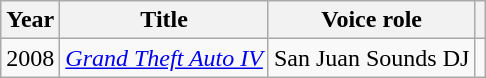<table class="wikitable">
<tr>
<th>Year</th>
<th>Title</th>
<th>Voice role</th>
<th></th>
</tr>
<tr>
<td>2008</td>
<td><em><a href='#'>Grand Theft Auto IV</a></em></td>
<td>San Juan Sounds DJ</td>
<td></td>
</tr>
</table>
